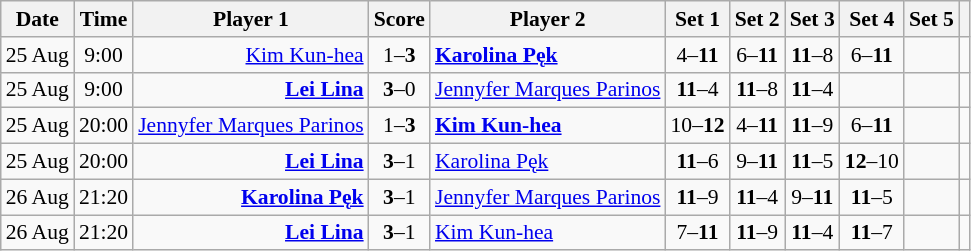<table class="wikitable" style="font-size:90%; text-align:center">
<tr>
<th>Date</th>
<th>Time</th>
<th>Player 1</th>
<th>Score</th>
<th>Player 2</th>
<th>Set 1</th>
<th>Set 2</th>
<th>Set 3</th>
<th>Set 4</th>
<th>Set 5</th>
<th></th>
</tr>
<tr>
<td>25 Aug</td>
<td>9:00</td>
<td align="right"><a href='#'>Kim Kun-hea</a> </td>
<td>1–<strong>3</strong></td>
<td align="left"><strong> <a href='#'>Karolina Pęk</a></strong></td>
<td>4–<strong>11</strong></td>
<td>6–<strong>11</strong></td>
<td><strong>11</strong>–8</td>
<td>6–<strong>11</strong></td>
<td></td>
<td> </td>
</tr>
<tr>
<td>25 Aug</td>
<td>9:00</td>
<td align="right"><strong><a href='#'>Lei Lina</a> </strong></td>
<td><strong>3</strong>–0</td>
<td align="left"> <a href='#'>Jennyfer Marques Parinos</a></td>
<td><strong>11</strong>–4</td>
<td><strong>11</strong>–8</td>
<td><strong>11</strong>–4</td>
<td></td>
<td></td>
<td> </td>
</tr>
<tr>
<td>25 Aug</td>
<td>20:00</td>
<td align="right"><a href='#'>Jennyfer Marques Parinos</a> </td>
<td>1–<strong>3</strong></td>
<td align="left"><strong> <a href='#'>Kim Kun-hea</a></strong></td>
<td>10–<strong>12</strong></td>
<td>4–<strong>11</strong></td>
<td><strong>11</strong>–9</td>
<td>6–<strong>11</strong></td>
<td></td>
<td> </td>
</tr>
<tr>
<td>25 Aug</td>
<td>20:00</td>
<td align="right"><strong><a href='#'>Lei Lina</a> </strong></td>
<td><strong>3</strong>–1</td>
<td align="left"> <a href='#'>Karolina Pęk</a></td>
<td><strong>11</strong>–6</td>
<td>9–<strong>11</strong></td>
<td><strong>11</strong>–5</td>
<td><strong>12</strong>–10</td>
<td></td>
<td> </td>
</tr>
<tr>
<td>26 Aug</td>
<td>21:20</td>
<td align="right"><strong><a href='#'>Karolina Pęk</a> </strong></td>
<td><strong>3</strong>–1</td>
<td align="left"> <a href='#'>Jennyfer Marques Parinos</a></td>
<td><strong>11</strong>–9</td>
<td><strong>11</strong>–4</td>
<td>9–<strong>11</strong></td>
<td><strong>11</strong>–5</td>
<td></td>
<td> </td>
</tr>
<tr>
<td>26 Aug</td>
<td>21:20</td>
<td align="right"><strong><a href='#'>Lei Lina</a> </strong></td>
<td><strong>3</strong>–1</td>
<td align="left"> <a href='#'>Kim Kun-hea</a></td>
<td>7–<strong>11</strong></td>
<td><strong>11</strong>–9</td>
<td><strong>11</strong>–4</td>
<td><strong>11</strong>–7</td>
<td></td>
<td> </td>
</tr>
</table>
